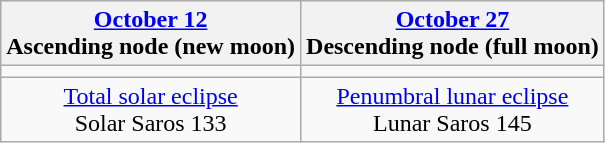<table class="wikitable">
<tr>
<th><a href='#'>October 12</a><br>Ascending node (new moon)<br></th>
<th><a href='#'>October 27</a><br>Descending node (full moon)</th>
</tr>
<tr>
<td></td>
<td></td>
</tr>
<tr align=center>
<td><a href='#'>Total solar eclipse</a><br>Solar Saros 133</td>
<td><a href='#'>Penumbral lunar eclipse</a><br>Lunar Saros 145</td>
</tr>
</table>
